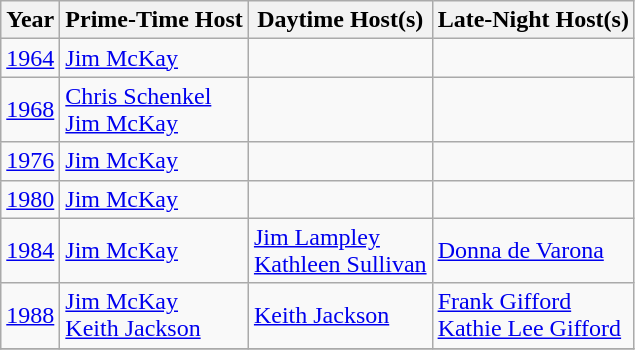<table class="wikitable">
<tr>
<th>Year</th>
<th>Prime-Time Host</th>
<th>Daytime Host(s)</th>
<th>Late-Night Host(s)</th>
</tr>
<tr>
<td><a href='#'>1964</a></td>
<td><a href='#'>Jim McKay</a></td>
<td></td>
<td></td>
</tr>
<tr>
<td><a href='#'>1968</a></td>
<td><a href='#'>Chris Schenkel</a><br><a href='#'>Jim McKay</a> </td>
<td></td>
<td></td>
</tr>
<tr>
<td><a href='#'>1976</a></td>
<td><a href='#'>Jim McKay</a></td>
<td></td>
<td></td>
</tr>
<tr>
<td><a href='#'>1980</a></td>
<td><a href='#'>Jim McKay</a></td>
<td></td>
<td></td>
</tr>
<tr>
<td><a href='#'>1984</a></td>
<td><a href='#'>Jim McKay</a></td>
<td><a href='#'>Jim Lampley</a><br><a href='#'>Kathleen Sullivan</a></td>
<td><a href='#'>Donna de Varona</a></td>
</tr>
<tr>
<td><a href='#'>1988</a></td>
<td><a href='#'>Jim McKay</a><br><a href='#'>Keith Jackson</a> </td>
<td><a href='#'>Keith Jackson</a></td>
<td><a href='#'>Frank Gifford</a><br><a href='#'>Kathie Lee Gifford</a></td>
</tr>
<tr>
</tr>
</table>
